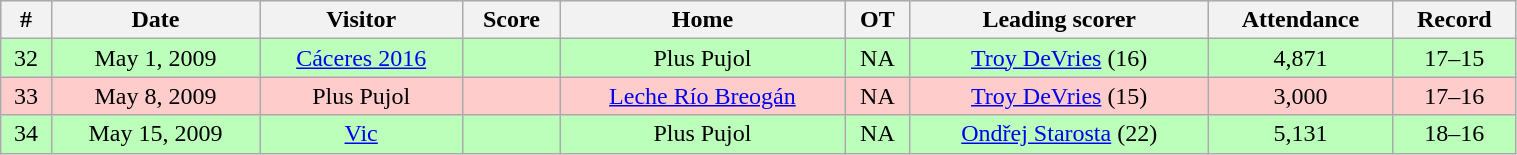<table class="wikitable" width="80%">
<tr align="center"  bgcolor="#dddddd">
<th>#</th>
<th>Date</th>
<th>Visitor</th>
<th>Score</th>
<th>Home</th>
<th>OT</th>
<th>Leading scorer</th>
<th>Attendance</th>
<th>Record</th>
</tr>
<tr align="center" bgcolor="#bbffbb">
<td>32</td>
<td>May 1, 2009</td>
<td><a href='#'>Cáceres 2016</a></td>
<td></td>
<td>Plus Pujol</td>
<td>NA</td>
<td><a href='#'>Troy DeVries</a> (16)</td>
<td>4,871</td>
<td>17–15</td>
</tr>
<tr align="center" bgcolor="#ffcccc">
<td>33</td>
<td>May 8, 2009</td>
<td>Plus Pujol</td>
<td></td>
<td><a href='#'>Leche Río Breogán</a></td>
<td>NA</td>
<td><a href='#'>Troy DeVries</a> (15)</td>
<td>3,000</td>
<td>17–16</td>
</tr>
<tr align="center" bgcolor="#bbffbb">
<td>34</td>
<td>May 15, 2009</td>
<td><a href='#'>Vic</a></td>
<td></td>
<td>Plus Pujol</td>
<td>NA</td>
<td><a href='#'>Ondřej Starosta</a> (22)</td>
<td>5,131</td>
<td>18–16</td>
</tr>
</table>
